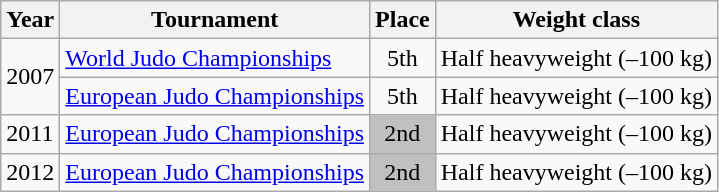<table class=wikitable>
<tr>
<th>Year</th>
<th>Tournament</th>
<th>Place</th>
<th>Weight class</th>
</tr>
<tr>
<td rowspan=2>2007</td>
<td><a href='#'>World Judo Championships</a></td>
<td align="center">5th</td>
<td>Half heavyweight (–100 kg)</td>
</tr>
<tr>
<td><a href='#'>European Judo Championships</a></td>
<td align="center">5th</td>
<td>Half heavyweight (–100 kg)</td>
</tr>
<tr>
<td>2011</td>
<td><a href='#'>European Judo Championships</a></td>
<td align="center" bgcolor=silver>2nd</td>
<td>Half heavyweight (–100 kg)</td>
</tr>
<tr>
<td>2012</td>
<td><a href='#'>European Judo Championships</a></td>
<td align="center" bgcolor=silver>2nd</td>
<td>Half heavyweight (–100 kg)</td>
</tr>
</table>
